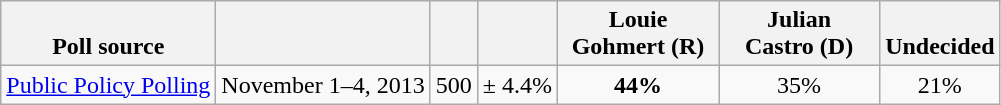<table class="wikitable" style="text-align:center">
<tr valign= bottom>
<th>Poll source</th>
<th></th>
<th></th>
<th></th>
<th style="width:100px;">Louie<br>Gohmert (R)</th>
<th style="width:100px;">Julian<br>Castro (D)</th>
<th>Undecided</th>
</tr>
<tr>
<td align=left><a href='#'>Public Policy Polling</a></td>
<td>November 1–4, 2013</td>
<td>500</td>
<td>± 4.4%</td>
<td><strong>44%</strong></td>
<td>35%</td>
<td>21%</td>
</tr>
</table>
